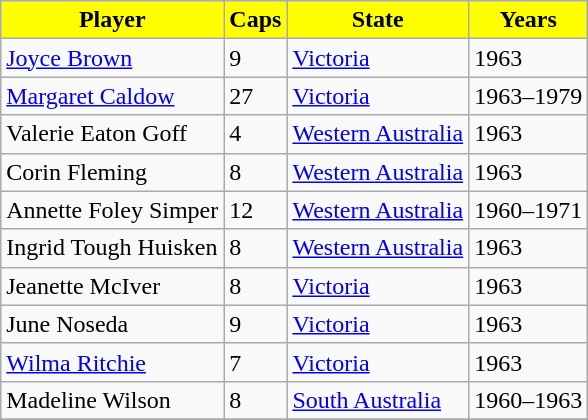<table class="wikitable collapsible" border="1">
<tr>
<th style="background:yellow;"><span>Player</span></th>
<th style="background:yellow;"><span>Caps</span></th>
<th style="background:yellow;"><span>State</span></th>
<th style="background:yellow;"><span>Years</span></th>
</tr>
<tr>
<td><a href='#'>Joyce Brown</a></td>
<td>9</td>
<td><a href='#'>Victoria</a></td>
<td>1963</td>
</tr>
<tr>
<td><a href='#'>Margaret Caldow</a></td>
<td>27</td>
<td><a href='#'>Victoria</a></td>
<td>1963–1979</td>
</tr>
<tr>
<td>Valerie Eaton Goff</td>
<td>4</td>
<td><a href='#'>Western Australia</a></td>
<td>1963</td>
</tr>
<tr>
<td>Corin Fleming</td>
<td>8</td>
<td><a href='#'>Western Australia</a></td>
<td>1963</td>
</tr>
<tr>
<td>Annette Foley Simper</td>
<td>12</td>
<td><a href='#'>Western Australia</a></td>
<td>1960–1971</td>
</tr>
<tr>
<td>Ingrid Tough Huisken</td>
<td>8</td>
<td><a href='#'>Western Australia</a></td>
<td>1963</td>
</tr>
<tr>
<td>Jeanette McIver</td>
<td>8</td>
<td><a href='#'>Victoria</a></td>
<td>1963</td>
</tr>
<tr>
<td>June Noseda</td>
<td>9</td>
<td><a href='#'>Victoria</a></td>
<td>1963</td>
</tr>
<tr>
<td><a href='#'>Wilma Ritchie</a></td>
<td>7</td>
<td><a href='#'>Victoria</a></td>
<td>1963</td>
</tr>
<tr>
<td>Madeline Wilson</td>
<td>8</td>
<td><a href='#'>South Australia</a></td>
<td>1960–1963</td>
</tr>
<tr>
</tr>
</table>
